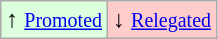<table class="wikitable" align="center">
<tr>
<td style="background:#ddffdd">↑ <small><a href='#'>Promoted</a></small></td>
<td style="background:#ffcccc">↓ <small><a href='#'>Relegated</a></small></td>
</tr>
</table>
